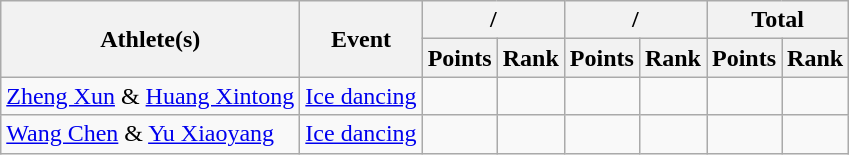<table class="wikitable">
<tr>
<th rowspan="2">Athlete(s)</th>
<th rowspan="2">Event</th>
<th colspan="2">/</th>
<th colspan="2">/</th>
<th colspan="2">Total</th>
</tr>
<tr>
<th>Points</th>
<th>Rank</th>
<th>Points</th>
<th>Rank</th>
<th>Points</th>
<th>Rank</th>
</tr>
<tr>
<td><a href='#'>Zheng Xun</a> & <a href='#'>Huang Xintong</a></td>
<td><a href='#'>Ice dancing</a></td>
<td></td>
<td></td>
<td></td>
<td></td>
<td></td>
<td></td>
</tr>
<tr>
<td><a href='#'>Wang Chen</a> & <a href='#'>Yu Xiaoyang</a></td>
<td><a href='#'>Ice dancing</a></td>
<td></td>
<td></td>
<td></td>
<td></td>
<td></td>
<td></td>
</tr>
</table>
